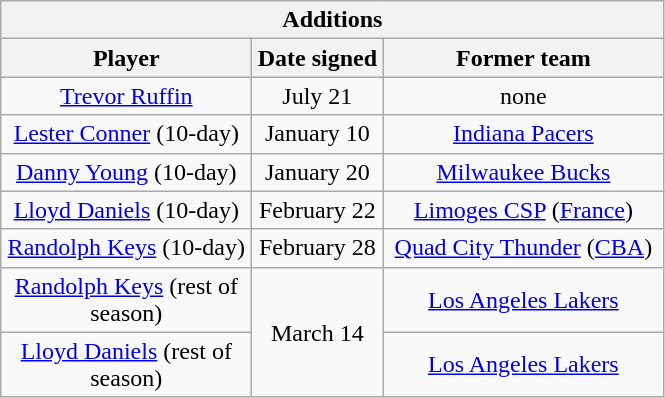<table class="wikitable" style="text-align:center">
<tr>
<th colspan=3>Additions</th>
</tr>
<tr>
<th style="width:160px">Player</th>
<th style="width:80px">Date signed</th>
<th style="width:180px">Former team</th>
</tr>
<tr>
<td><a href='#'>Trevor Ruffin</a></td>
<td>July 21</td>
<td>none</td>
</tr>
<tr>
<td><a href='#'>Lester Conner</a> (10-day)</td>
<td>January 10</td>
<td><a href='#'>Indiana Pacers</a></td>
</tr>
<tr>
<td><a href='#'>Danny Young</a> (10-day)</td>
<td>January 20</td>
<td><a href='#'>Milwaukee Bucks</a></td>
</tr>
<tr>
<td><a href='#'>Lloyd Daniels</a> (10-day)</td>
<td>February 22</td>
<td><a href='#'>Limoges CSP</a> (<a href='#'>France</a>)</td>
</tr>
<tr>
<td><a href='#'>Randolph Keys</a> (10-day)</td>
<td>February 28</td>
<td><a href='#'>Quad City Thunder</a> (<a href='#'>CBA</a>)</td>
</tr>
<tr>
<td><a href='#'>Randolph Keys</a> (rest of season)</td>
<td rowspan=2>March 14</td>
<td><a href='#'>Los Angeles Lakers</a></td>
</tr>
<tr>
<td><a href='#'>Lloyd Daniels</a> (rest of season)</td>
<td><a href='#'>Los Angeles Lakers</a></td>
</tr>
</table>
